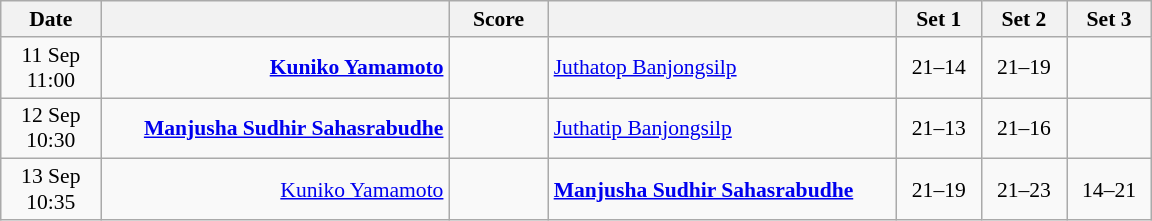<table class="wikitable" style="text-align: center; font-size:90%">
<tr>
<th width="60">Date</th>
<th align="right" width="225"></th>
<th width="60">Score</th>
<th align="left" width="225"></th>
<th width="50">Set 1</th>
<th width="50">Set 2</th>
<th width="50">Set 3</th>
</tr>
<tr>
<td>11 Sep<br>11:00</td>
<td align="right"><strong><a href='#'>Kuniko Yamamoto</a> </strong></td>
<td align="center"></td>
<td align="left"> <a href='#'>Juthatop Banjongsilp</a></td>
<td>21–14</td>
<td>21–19</td>
<td></td>
</tr>
<tr>
<td>12 Sep<br>10:30</td>
<td align="right"><strong><a href='#'>Manjusha Sudhir Sahasrabudhe</a> </strong></td>
<td align="center"></td>
<td align="left"> <a href='#'>Juthatip Banjongsilp</a></td>
<td>21–13</td>
<td>21–16</td>
<td></td>
</tr>
<tr>
<td>13 Sep<br>10:35</td>
<td align="right"><a href='#'>Kuniko Yamamoto</a> </td>
<td align="center"></td>
<td align="left"><strong> <a href='#'>Manjusha Sudhir Sahasrabudhe</a></strong></td>
<td>21–19</td>
<td>21–23</td>
<td>14–21</td>
</tr>
</table>
